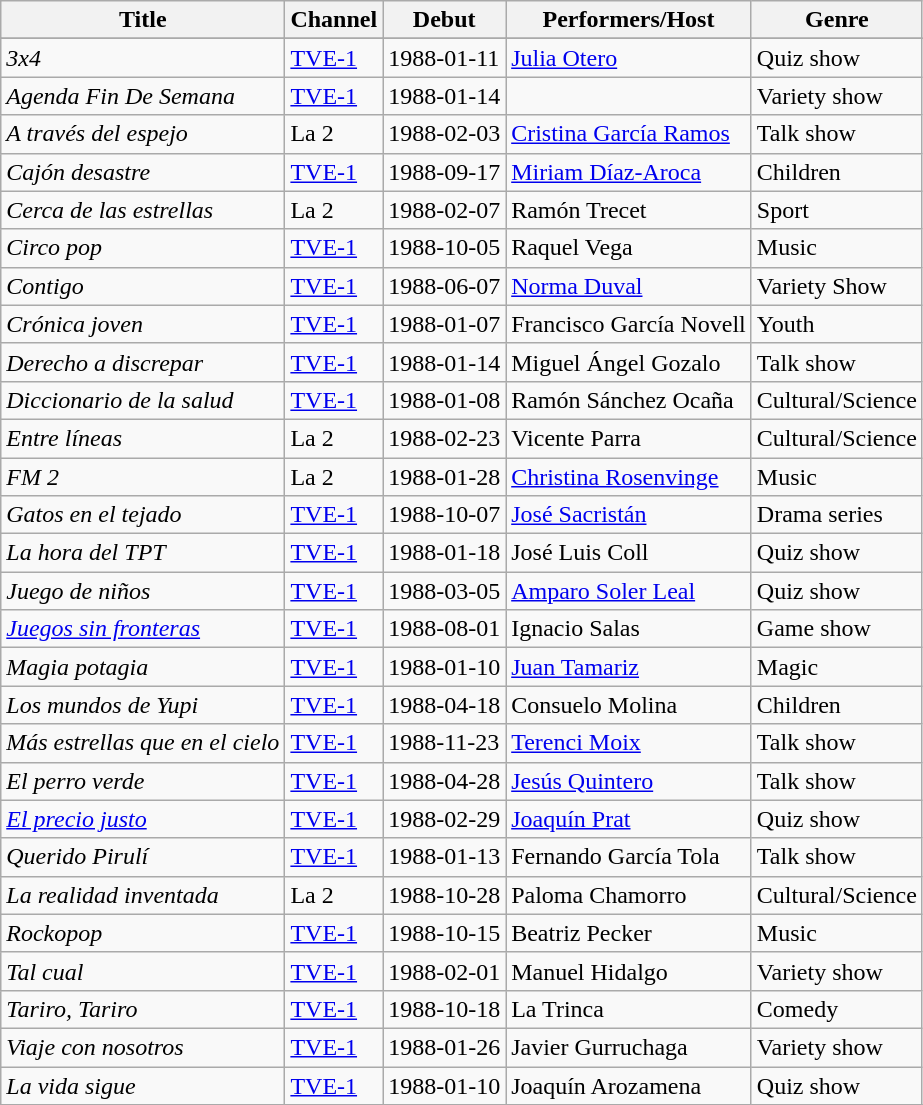<table class="wikitable sortable">
<tr>
<th>Title</th>
<th>Channel</th>
<th>Debut</th>
<th>Performers/Host</th>
<th>Genre</th>
</tr>
<tr>
</tr>
<tr>
<td><em>3x4</em></td>
<td><a href='#'>TVE-1</a></td>
<td>1988-01-11</td>
<td><a href='#'>Julia Otero</a></td>
<td>Quiz show</td>
</tr>
<tr>
<td><em>Agenda Fin De Semana</em></td>
<td><a href='#'>TVE-1</a></td>
<td>1988-01-14</td>
<td></td>
<td>Variety show</td>
</tr>
<tr>
<td><em>A través del espejo </em></td>
<td>La 2</td>
<td>1988-02-03</td>
<td><a href='#'>Cristina García Ramos</a></td>
<td>Talk show</td>
</tr>
<tr>
<td><em>Cajón desastre</em></td>
<td><a href='#'>TVE-1</a></td>
<td>1988-09-17</td>
<td><a href='#'>Miriam Díaz-Aroca</a></td>
<td>Children</td>
</tr>
<tr>
<td><em>Cerca de las estrellas</em></td>
<td>La 2</td>
<td>1988-02-07</td>
<td>Ramón Trecet</td>
<td>Sport</td>
</tr>
<tr>
<td><em>Circo pop </em></td>
<td><a href='#'>TVE-1</a></td>
<td>1988-10-05</td>
<td>Raquel Vega</td>
<td>Music</td>
</tr>
<tr>
<td><em>Contigo</em></td>
<td><a href='#'>TVE-1</a></td>
<td>1988-06-07</td>
<td><a href='#'>Norma Duval</a></td>
<td>Variety Show</td>
</tr>
<tr>
<td><em>Crónica joven</em></td>
<td><a href='#'>TVE-1</a></td>
<td>1988-01-07</td>
<td>Francisco García Novell</td>
<td>Youth</td>
</tr>
<tr>
<td><em>Derecho a discrepar </em></td>
<td><a href='#'>TVE-1</a></td>
<td>1988-01-14</td>
<td>Miguel Ángel Gozalo</td>
<td>Talk show</td>
</tr>
<tr>
<td><em>Diccionario de la salud</em></td>
<td><a href='#'>TVE-1</a></td>
<td>1988-01-08</td>
<td>Ramón Sánchez Ocaña</td>
<td>Cultural/Science</td>
</tr>
<tr>
<td><em>Entre líneas </em></td>
<td>La 2</td>
<td>1988-02-23</td>
<td>Vicente Parra</td>
<td>Cultural/Science</td>
</tr>
<tr>
<td><em>FM 2 </em></td>
<td>La 2</td>
<td>1988-01-28</td>
<td><a href='#'>Christina Rosenvinge</a></td>
<td>Music</td>
</tr>
<tr>
<td><em>Gatos en el tejado</em></td>
<td><a href='#'>TVE-1</a></td>
<td>1988-10-07</td>
<td><a href='#'>José Sacristán</a></td>
<td>Drama series</td>
</tr>
<tr>
<td><em>La hora del TPT</em></td>
<td><a href='#'>TVE-1</a></td>
<td>1988-01-18</td>
<td>José Luis Coll</td>
<td>Quiz show</td>
</tr>
<tr>
<td><em>Juego de niños</em></td>
<td><a href='#'>TVE-1</a></td>
<td>1988-03-05</td>
<td><a href='#'>Amparo Soler Leal</a></td>
<td>Quiz show</td>
</tr>
<tr>
<td><em><a href='#'>Juegos sin fronteras</a></em></td>
<td><a href='#'>TVE-1</a></td>
<td>1988-08-01</td>
<td>Ignacio Salas</td>
<td>Game show</td>
</tr>
<tr>
<td><em>Magia potagia</em></td>
<td><a href='#'>TVE-1</a></td>
<td>1988-01-10</td>
<td><a href='#'>Juan Tamariz</a></td>
<td>Magic</td>
</tr>
<tr>
<td><em>Los mundos de Yupi</em></td>
<td><a href='#'>TVE-1</a></td>
<td>1988-04-18</td>
<td>Consuelo Molina</td>
<td>Children</td>
</tr>
<tr>
<td><em>Más estrellas que en el cielo </em></td>
<td><a href='#'>TVE-1</a></td>
<td>1988-11-23</td>
<td><a href='#'>Terenci Moix</a></td>
<td>Talk show</td>
</tr>
<tr>
<td><em>El perro verde</em></td>
<td><a href='#'>TVE-1</a></td>
<td>1988-04-28</td>
<td><a href='#'>Jesús Quintero</a></td>
<td>Talk show</td>
</tr>
<tr>
<td><em><a href='#'>El precio justo</a></em></td>
<td><a href='#'>TVE-1</a></td>
<td>1988-02-29</td>
<td><a href='#'>Joaquín Prat</a></td>
<td>Quiz show</td>
</tr>
<tr>
<td><em>Querido Pirulí </em></td>
<td><a href='#'>TVE-1</a></td>
<td>1988-01-13</td>
<td>Fernando García Tola</td>
<td>Talk show</td>
</tr>
<tr>
<td><em>La realidad inventada</em></td>
<td>La 2</td>
<td>1988-10-28</td>
<td>Paloma Chamorro</td>
<td>Cultural/Science</td>
</tr>
<tr>
<td><em>Rockopop</em></td>
<td><a href='#'>TVE-1</a></td>
<td>1988-10-15</td>
<td>Beatriz Pecker</td>
<td>Music</td>
</tr>
<tr>
<td><em>Tal cual </em></td>
<td><a href='#'>TVE-1</a></td>
<td>1988-02-01</td>
<td>Manuel Hidalgo</td>
<td>Variety show</td>
</tr>
<tr>
<td><em>Tariro, Tariro</em></td>
<td><a href='#'>TVE-1</a></td>
<td>1988-10-18</td>
<td>La Trinca</td>
<td>Comedy</td>
</tr>
<tr>
<td><em>Viaje con nosotros</em></td>
<td><a href='#'>TVE-1</a></td>
<td>1988-01-26</td>
<td>Javier Gurruchaga</td>
<td>Variety show</td>
</tr>
<tr>
<td><em>La vida sigue</em></td>
<td><a href='#'>TVE-1</a></td>
<td>1988-01-10</td>
<td>Joaquín Arozamena</td>
<td>Quiz show</td>
</tr>
<tr>
</tr>
</table>
